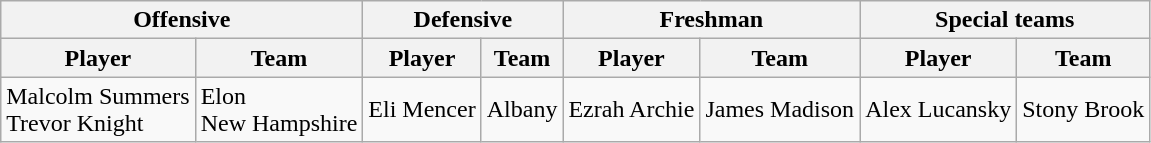<table class="wikitable" border="1">
<tr>
<th colspan="2">Offensive</th>
<th colspan="2">Defensive</th>
<th colspan="2">Freshman</th>
<th colspan="2">Special teams</th>
</tr>
<tr>
<th>Player</th>
<th>Team</th>
<th>Player</th>
<th>Team</th>
<th>Player</th>
<th>Team</th>
<th>Player</th>
<th>Team</th>
</tr>
<tr>
<td>Malcolm Summers<br>Trevor Knight</td>
<td>Elon<br>New Hampshire</td>
<td>Eli Mencer</td>
<td>Albany</td>
<td>Ezrah Archie</td>
<td>James Madison</td>
<td>Alex Lucansky</td>
<td>Stony Brook</td>
</tr>
</table>
